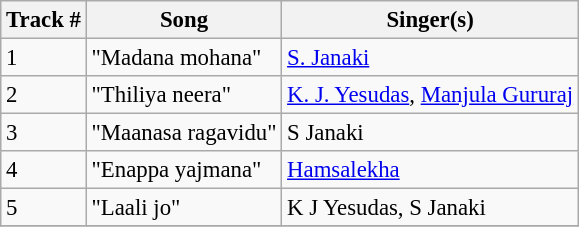<table class="wikitable" style="font-size:95%;">
<tr>
<th>Track #</th>
<th>Song</th>
<th>Singer(s)</th>
</tr>
<tr>
<td>1</td>
<td>"Madana mohana"</td>
<td><a href='#'>S. Janaki</a></td>
</tr>
<tr>
<td>2</td>
<td>"Thiliya neera"</td>
<td><a href='#'>K. J. Yesudas</a>, <a href='#'>Manjula Gururaj</a></td>
</tr>
<tr>
<td>3</td>
<td>"Maanasa ragavidu"</td>
<td>S Janaki</td>
</tr>
<tr>
<td>4</td>
<td>"Enappa yajmana"</td>
<td><a href='#'>Hamsalekha</a></td>
</tr>
<tr>
<td>5</td>
<td>"Laali jo"</td>
<td>K J Yesudas, S Janaki</td>
</tr>
<tr>
</tr>
</table>
